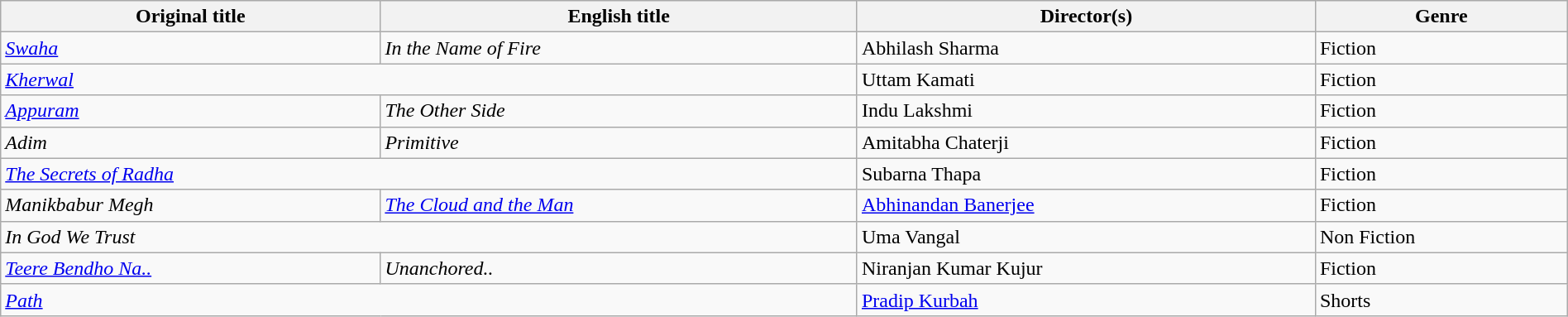<table class="sortable wikitable" style="width:100%; margin-bottom:4px" cellpadding="5">
<tr>
<th scope="col">Original title</th>
<th scope="col">English title</th>
<th scope="col">Director(s)</th>
<th scope="col">Genre</th>
</tr>
<tr>
<td><em><a href='#'>Swaha</a></em></td>
<td><em>In the Name of Fire</em></td>
<td>Abhilash Sharma</td>
<td>Fiction</td>
</tr>
<tr>
<td colspan=2><em><a href='#'>Kherwal</a></em></td>
<td>Uttam Kamati</td>
<td>Fiction</td>
</tr>
<tr>
<td><em><a href='#'>Appuram</a></em></td>
<td><em>The Other Side</em></td>
<td>Indu Lakshmi</td>
<td>Fiction</td>
</tr>
<tr>
<td><em>Adim</em></td>
<td><em>Primitive</em></td>
<td>Amitabha Chaterji</td>
<td>Fiction</td>
</tr>
<tr>
<td colspan=2><em><a href='#'>The Secrets of Radha</a></em></td>
<td>Subarna Thapa</td>
<td>Fiction</td>
</tr>
<tr>
<td><em>Manikbabur Megh</em></td>
<td><em><a href='#'>The Cloud and the Man</a></em></td>
<td><a href='#'>Abhinandan Banerjee</a></td>
<td>Fiction</td>
</tr>
<tr>
<td colspan=2><em>In God We Trust</em></td>
<td>Uma Vangal</td>
<td>Non Fiction</td>
</tr>
<tr>
<td><em><a href='#'>Teere Bendho Na..</a></em></td>
<td><em>Unanchored..</em></td>
<td>Niranjan Kumar Kujur</td>
<td>Fiction</td>
</tr>
<tr>
<td colspan=2><em><a href='#'>Path</a></em></td>
<td><a href='#'>Pradip Kurbah</a></td>
<td>Shorts</td>
</tr>
</table>
